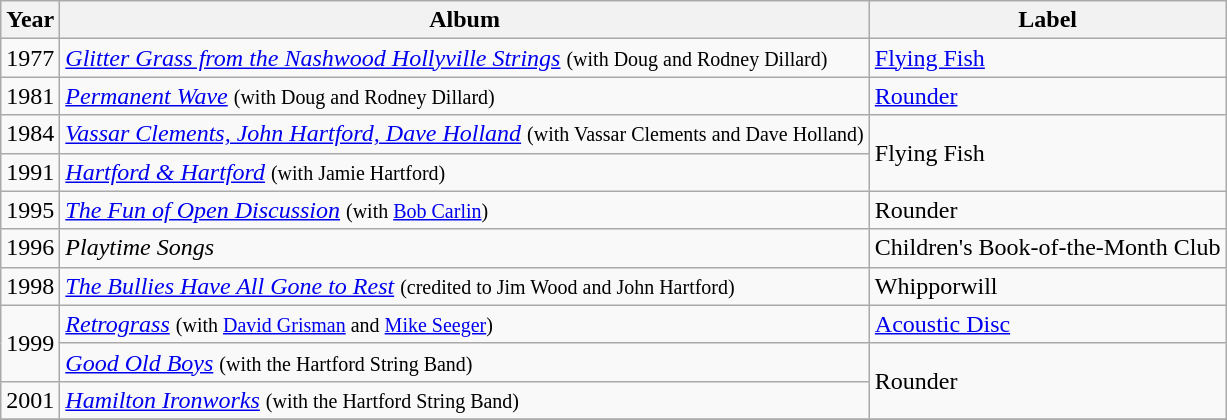<table class="wikitable">
<tr>
<th>Year</th>
<th>Album</th>
<th>Label</th>
</tr>
<tr>
<td>1977</td>
<td><em><a href='#'>Glitter Grass from the Nashwood Hollyville Strings</a></em> <small>(with Doug and Rodney Dillard)</small></td>
<td><a href='#'>Flying Fish</a></td>
</tr>
<tr>
<td>1981</td>
<td><em><a href='#'>Permanent Wave</a></em> <small>(with Doug and Rodney Dillard)</small></td>
<td><a href='#'>Rounder</a></td>
</tr>
<tr>
<td>1984</td>
<td><em><a href='#'>Vassar Clements, John Hartford, Dave Holland</a></em> <small>(with Vassar Clements and Dave Holland)</small></td>
<td rowspan="2">Flying Fish</td>
</tr>
<tr>
<td>1991</td>
<td><em><a href='#'>Hartford & Hartford</a></em> <small>(with Jamie Hartford)</small></td>
</tr>
<tr>
<td>1995</td>
<td><em><a href='#'>The Fun of Open Discussion</a></em> <small>(with <a href='#'>Bob Carlin</a>)</small></td>
<td>Rounder</td>
</tr>
<tr>
<td>1996</td>
<td><em>Playtime Songs</em></td>
<td>Children's Book-of-the-Month Club</td>
</tr>
<tr>
<td>1998</td>
<td><em><a href='#'>The Bullies Have All Gone to Rest</a></em> <small>(credited to Jim Wood and John Hartford)</small></td>
<td>Whipporwill</td>
</tr>
<tr>
<td rowspan=2>1999</td>
<td><em><a href='#'>Retrograss</a></em> <small>(with <a href='#'>David Grisman</a> and <a href='#'>Mike Seeger</a>)</small></td>
<td><a href='#'>Acoustic Disc</a></td>
</tr>
<tr>
<td><em><a href='#'>Good Old Boys</a></em> <small>(with the Hartford String Band)</small></td>
<td rowspan=2>Rounder</td>
</tr>
<tr>
<td>2001</td>
<td><em><a href='#'>Hamilton Ironworks</a></em> <small>(with the Hartford String Band)</small></td>
</tr>
<tr>
</tr>
</table>
